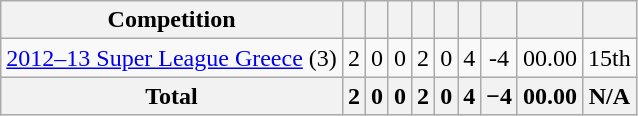<table class="wikitable" style="text-align:center">
<tr>
<th>Competition</th>
<th></th>
<th></th>
<th></th>
<th></th>
<th></th>
<th></th>
<th></th>
<th></th>
<th></th>
</tr>
<tr>
<td><a href='#'>2012–13 Super League Greece</a> (3)</td>
<td>2</td>
<td>0</td>
<td>0</td>
<td>2</td>
<td>0</td>
<td>4</td>
<td>-4</td>
<td>00.00</td>
<td>15th</td>
</tr>
<tr>
<th>Total</th>
<th>2</th>
<th>0</th>
<th>0</th>
<th>2</th>
<th>0</th>
<th>4</th>
<th>−4</th>
<th>00.00</th>
<th>N/A</th>
</tr>
</table>
